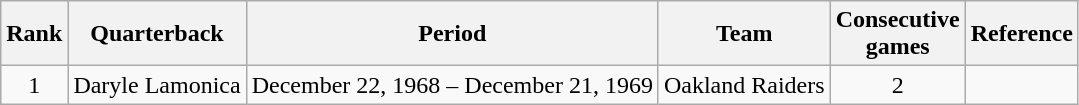<table class="wikitable">
<tr>
<th>Rank</th>
<th>Quarterback</th>
<th>Period</th>
<th>Team</th>
<th>Consecutive<br>games</th>
<th>Reference</th>
</tr>
<tr>
<td style="text-align:center;">1</td>
<td>Daryle Lamonica</td>
<td>December 22, 1968 – December 21, 1969</td>
<td>Oakland Raiders</td>
<td style="text-align:center;">2</td>
<td style="text-align:center;"></td>
</tr>
</table>
